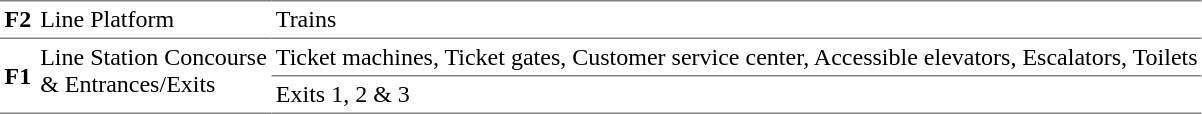<table cellspacing=0 cellpadding=3>
<tr>
<td style="border-top:solid 1px gray;border-bottom:solid 1px gray;" valign=top!><strong>F2</strong></td>
<td style="border-top:solid 1px gray;border-bottom:solid 1px gray;">Line  Platform</td>
<td style="border-top:solid 1px gray;border-bottom:solid 1px gray;" colspan=2> Trains</td>
</tr>
<tr>
<td style="border-bottom:solid 1px gray;" rowspan=2><strong>F1</strong></td>
<td style="border-bottom:solid 1px gray;" rowspan=2 valign=top>Line  Station Concourse<br>& Entrances/Exits</td>
<td style="border-bottom:solid 1px gray;" colspan=2>Ticket machines, Ticket gates, Customer service center, Accessible elevators, Escalators, Toilets</td>
</tr>
<tr>
<td style="border-bottom:solid 1px gray;" colspan=2>Exits 1, 2 & 3</td>
</tr>
<tr>
</tr>
</table>
